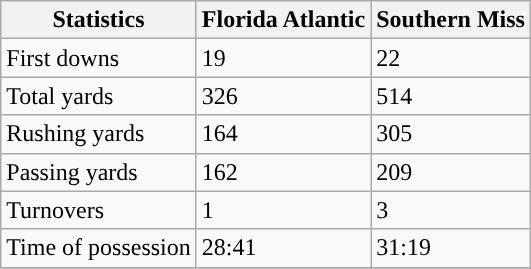<table class="wikitable">
<tr>
<th>Statistics</th>
<th>Florida Atlantic</th>
<th>Southern Miss</th>
</tr>
<tr>
<td>First downs</td>
<td>19</td>
<td>22</td>
</tr>
<tr>
<td>Total yards</td>
<td>326</td>
<td>514</td>
</tr>
<tr>
<td>Rushing yards</td>
<td>164</td>
<td>305</td>
</tr>
<tr>
<td>Passing yards</td>
<td>162</td>
<td>209</td>
</tr>
<tr>
<td>Turnovers</td>
<td>1</td>
<td>3</td>
</tr>
<tr>
<td>Time of possession</td>
<td>28:41</td>
<td>31:19</td>
</tr>
<tr>
</tr>
</table>
